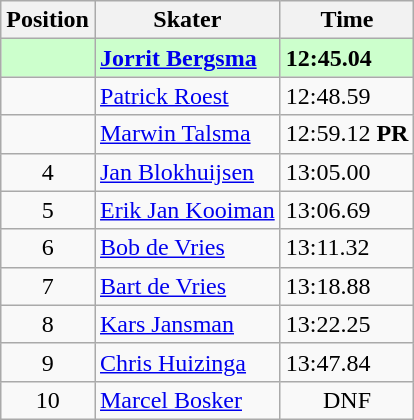<table class="wikitable">
<tr>
<th>Position</th>
<th>Skater</th>
<th>Time</th>
</tr>
<tr bgcolor=ccffcc>
<td align="center"></td>
<td><strong><a href='#'>Jorrit Bergsma</a></strong></td>
<td><strong>12:45.04</strong></td>
</tr>
<tr>
<td align="center"></td>
<td><a href='#'>Patrick Roest</a></td>
<td>12:48.59</td>
</tr>
<tr>
<td align="center"></td>
<td><a href='#'>Marwin Talsma</a></td>
<td>12:59.12 <strong>PR</strong></td>
</tr>
<tr>
<td align="center">4</td>
<td><a href='#'>Jan Blokhuijsen</a></td>
<td>13:05.00</td>
</tr>
<tr>
<td align="center">5</td>
<td><a href='#'>Erik Jan Kooiman</a></td>
<td>13:06.69</td>
</tr>
<tr>
<td align="center">6</td>
<td><a href='#'>Bob de Vries</a></td>
<td>13:11.32</td>
</tr>
<tr>
<td align="center">7</td>
<td><a href='#'>Bart de Vries</a></td>
<td>13:18.88</td>
</tr>
<tr>
<td align="center">8</td>
<td><a href='#'>Kars Jansman</a></td>
<td>13:22.25</td>
</tr>
<tr>
<td align="center">9</td>
<td><a href='#'>Chris Huizinga</a></td>
<td>13:47.84</td>
</tr>
<tr>
<td align="center">10</td>
<td><a href='#'>Marcel Bosker</a></td>
<td style="text-align:center">DNF</td>
</tr>
</table>
